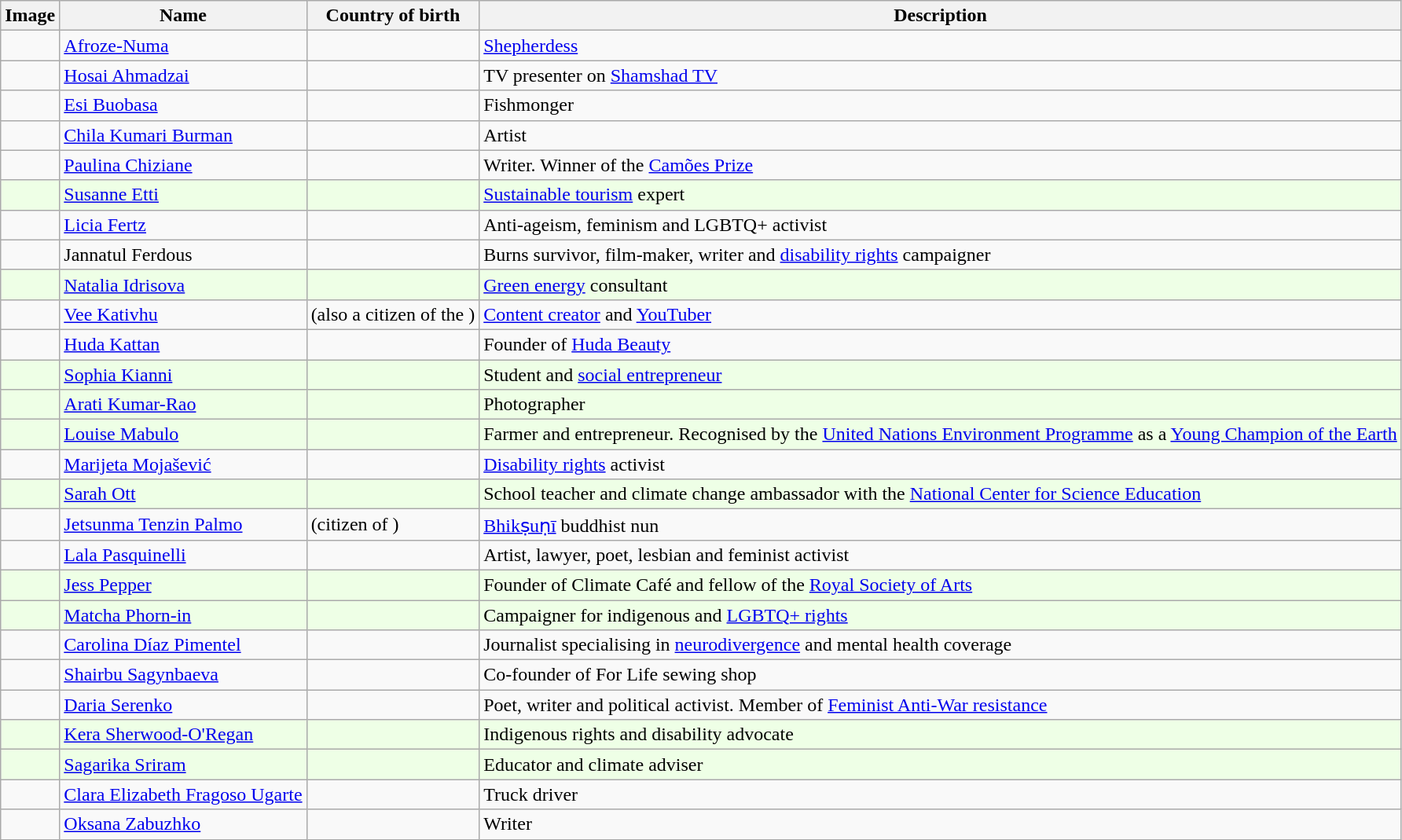<table class="wikitable sortable">
<tr>
<th>Image</th>
<th>Name</th>
<th>Country of birth</th>
<th>Description</th>
</tr>
<tr>
<td></td>
<td><a href='#'>Afroze-Numa</a></td>
<td></td>
<td><a href='#'>Shepherdess</a></td>
</tr>
<tr>
<td></td>
<td><a href='#'>Hosai Ahmadzai</a></td>
<td></td>
<td>TV presenter on <a href='#'>Shamshad TV</a></td>
</tr>
<tr>
<td></td>
<td><a href='#'>Esi Buobasa</a></td>
<td></td>
<td>Fishmonger</td>
</tr>
<tr>
<td></td>
<td><a href='#'>Chila Kumari Burman</a></td>
<td></td>
<td>Artist</td>
</tr>
<tr>
<td></td>
<td><a href='#'>Paulina Chiziane</a></td>
<td></td>
<td>Writer. Winner of the <a href='#'>Camões Prize</a></td>
</tr>
<tr>
<td style="background:#EEFFE6;"></td>
<td style="background:#EEFFE6;"><a href='#'>Susanne Etti</a></td>
<td style="background:#EEFFE6;"></td>
<td style="background:#EEFFE6;"><a href='#'>Sustainable tourism</a> expert</td>
</tr>
<tr>
<td></td>
<td><a href='#'>Licia Fertz</a></td>
<td></td>
<td>Anti-ageism, feminism and LGBTQ+ activist</td>
</tr>
<tr>
<td></td>
<td>Jannatul Ferdous</td>
<td></td>
<td>Burns survivor, film-maker, writer and <a href='#'>disability rights</a> campaigner</td>
</tr>
<tr>
<td style="background:#EEFFE6;"></td>
<td style="background:#EEFFE6;"><a href='#'>Natalia Idrisova</a></td>
<td style="background:#EEFFE6;"></td>
<td style="background:#EEFFE6;"><a href='#'>Green energy</a> consultant</td>
</tr>
<tr>
<td></td>
<td><a href='#'>Vee Kativhu</a></td>
<td> (also a citizen of the )</td>
<td><a href='#'>Content creator</a> and <a href='#'>YouTuber</a></td>
</tr>
<tr>
<td></td>
<td><a href='#'>Huda Kattan</a></td>
<td></td>
<td>Founder of <a href='#'>Huda Beauty</a></td>
</tr>
<tr>
<td style="background:#EEFFE6;"></td>
<td style="background:#EEFFE6;"><a href='#'>Sophia Kianni</a></td>
<td style="background:#EEFFE6;"></td>
<td style="background:#EEFFE6;">Student and <a href='#'>social entrepreneur</a></td>
</tr>
<tr>
<td style="background:#EEFFE6;"></td>
<td style="background:#EEFFE6;"><a href='#'>Arati Kumar-Rao</a></td>
<td style="background:#EEFFE6;"></td>
<td style="background:#EEFFE6;">Photographer</td>
</tr>
<tr>
<td style="background:#EEFFE6;"></td>
<td style="background:#EEFFE6;"><a href='#'>Louise Mabulo</a></td>
<td style="background:#EEFFE6;"></td>
<td style="background:#EEFFE6;">Farmer and entrepreneur. Recognised by the <a href='#'>United Nations Environment Programme</a> as a <a href='#'>Young Champion of the Earth</a></td>
</tr>
<tr>
<td></td>
<td><a href='#'>Marijeta Mojašević</a></td>
<td></td>
<td><a href='#'>Disability rights</a> activist</td>
</tr>
<tr>
<td style="background:#EEFFE6;"></td>
<td style="background:#EEFFE6;"><a href='#'>Sarah Ott</a></td>
<td style="background:#EEFFE6;"></td>
<td style="background:#EEFFE6;">School teacher and climate change ambassador with the <a href='#'>National Center for Science Education</a></td>
</tr>
<tr>
<td></td>
<td><a href='#'>Jetsunma Tenzin Palmo</a></td>
<td> (citizen of )</td>
<td><a href='#'>Bhikṣuṇī</a> buddhist nun</td>
</tr>
<tr>
<td></td>
<td><a href='#'>Lala Pasquinelli</a></td>
<td></td>
<td>Artist, lawyer, poet, lesbian and feminist activist</td>
</tr>
<tr>
<td style="background:#EEFFE6;"></td>
<td style="background:#EEFFE6;"><a href='#'>Jess Pepper</a></td>
<td style="background:#EEFFE6;"></td>
<td style="background:#EEFFE6;">Founder of Climate Café and fellow of the <a href='#'>Royal Society of Arts</a></td>
</tr>
<tr>
<td style="background:#EEFFE6;"></td>
<td style="background:#EEFFE6;"><a href='#'>Matcha Phorn-in</a></td>
<td style="background:#EEFFE6;"></td>
<td style="background:#EEFFE6;">Campaigner for indigenous and <a href='#'>LGBTQ+ rights</a></td>
</tr>
<tr>
<td></td>
<td><a href='#'>Carolina Díaz Pimentel</a></td>
<td></td>
<td>Journalist specialising in <a href='#'>neurodivergence</a> and mental health coverage</td>
</tr>
<tr>
<td></td>
<td><a href='#'>Shairbu Sagynbaeva</a></td>
<td></td>
<td>Co-founder of For Life sewing shop</td>
</tr>
<tr>
<td></td>
<td><a href='#'>Daria Serenko</a></td>
<td></td>
<td>Poet, writer and political activist. Member of <a href='#'>Feminist Anti-War resistance</a></td>
</tr>
<tr>
<td style="background:#EEFFE6;"></td>
<td style="background:#EEFFE6;"><a href='#'>Kera Sherwood-O'Regan</a></td>
<td style="background:#EEFFE6;"></td>
<td style="background:#EEFFE6;">Indigenous rights and disability advocate</td>
</tr>
<tr>
<td style="background:#EEFFE6;"></td>
<td style="background:#EEFFE6;"><a href='#'>Sagarika Sriram</a></td>
<td style="background:#EEFFE6;"></td>
<td style="background:#EEFFE6;">Educator and climate adviser</td>
</tr>
<tr>
<td></td>
<td><a href='#'>Clara Elizabeth Fragoso Ugarte</a></td>
<td></td>
<td>Truck driver</td>
</tr>
<tr>
<td></td>
<td><a href='#'>Oksana Zabuzhko</a></td>
<td></td>
<td>Writer</td>
</tr>
</table>
